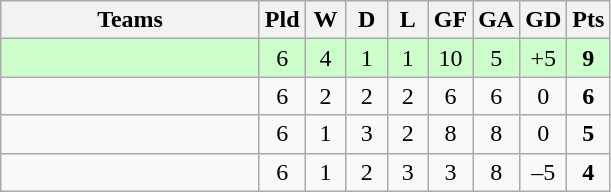<table class="wikitable" style="text-align: center;">
<tr>
<th width=165>Teams</th>
<th width=20>Pld</th>
<th width=20>W</th>
<th width=20>D</th>
<th width=20>L</th>
<th width=20>GF</th>
<th width=20>GA</th>
<th width=20>GD</th>
<th width=20>Pts</th>
</tr>
<tr align=center style="background:#ccffcc;">
<td style="text-align:left;"></td>
<td>6</td>
<td>4</td>
<td>1</td>
<td>1</td>
<td>10</td>
<td>5</td>
<td>+5</td>
<td><strong>9</strong></td>
</tr>
<tr align=center>
<td style="text-align:left;"></td>
<td>6</td>
<td>2</td>
<td>2</td>
<td>2</td>
<td>6</td>
<td>6</td>
<td>0</td>
<td><strong>6</strong></td>
</tr>
<tr align=center>
<td style="text-align:left;"></td>
<td>6</td>
<td>1</td>
<td>3</td>
<td>2</td>
<td>8</td>
<td>8</td>
<td>0</td>
<td><strong>5</strong></td>
</tr>
<tr align=center>
<td style="text-align:left;"></td>
<td>6</td>
<td>1</td>
<td>2</td>
<td>3</td>
<td>3</td>
<td>8</td>
<td>–5</td>
<td><strong>4</strong></td>
</tr>
</table>
